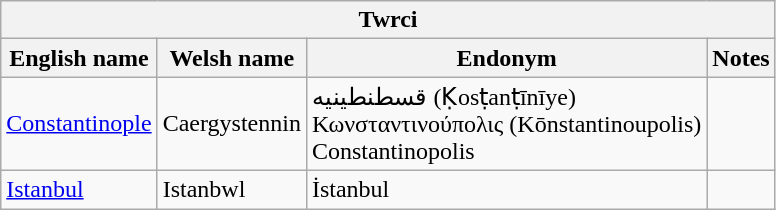<table class="wikitable sortable">
<tr>
<th colspan="4"> Twrci</th>
</tr>
<tr>
<th>English name</th>
<th>Welsh name</th>
<th>Endonym</th>
<th>Notes</th>
</tr>
<tr>
<td><a href='#'>Constantinople</a></td>
<td>Caergystennin</td>
<td>قسطنطينيه (Ḳosṭanṭīnīye)<br>Κωνσταντινούπολις (Kōnstantinoupolis)<br>Constantinopolis</td>
<td></td>
</tr>
<tr>
<td><a href='#'>Istanbul</a></td>
<td>Istanbwl</td>
<td>İstanbul</td>
<td></td>
</tr>
</table>
